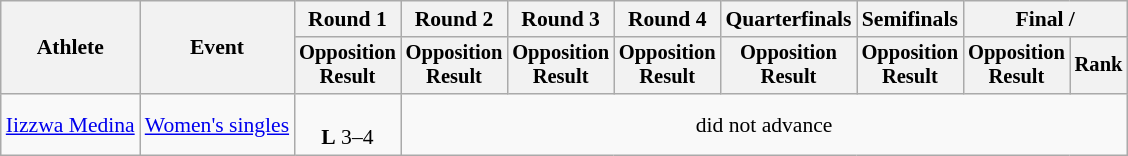<table class="wikitable" style="font-size:90%">
<tr>
<th rowspan="2">Athlete</th>
<th rowspan="2">Event</th>
<th>Round 1</th>
<th>Round 2</th>
<th>Round 3</th>
<th>Round 4</th>
<th>Quarterfinals</th>
<th>Semifinals</th>
<th colspan=2>Final / </th>
</tr>
<tr style="font-size:95%">
<th>Opposition<br>Result</th>
<th>Opposition<br>Result</th>
<th>Opposition<br>Result</th>
<th>Opposition<br>Result</th>
<th>Opposition<br>Result</th>
<th>Opposition<br>Result</th>
<th>Opposition<br>Result</th>
<th>Rank</th>
</tr>
<tr align=center>
<td align=left><a href='#'>Iizzwa Medina</a></td>
<td align=left><a href='#'>Women's singles</a></td>
<td><br><strong>L</strong> 3–4</td>
<td colspan=7>did not advance</td>
</tr>
</table>
